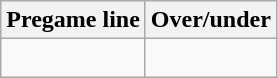<table class="wikitable">
<tr align="center">
<th style=>Pregame line</th>
<th style=>Over/under</th>
</tr>
<tr align="center">
<td> </td>
<td> </td>
</tr>
</table>
